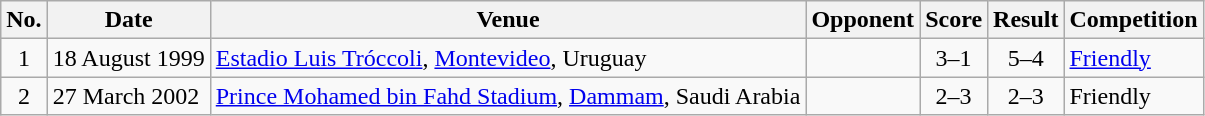<table class="wikitable sortable">
<tr>
<th scope="col">No.</th>
<th scope="col">Date</th>
<th scope="col">Venue</th>
<th scope="col">Opponent</th>
<th scope="col">Score</th>
<th scope="col">Result</th>
<th scope="col">Competition</th>
</tr>
<tr>
<td style="text-align:center">1</td>
<td>18 August 1999</td>
<td><a href='#'>Estadio Luis Tróccoli</a>, <a href='#'>Montevideo</a>, Uruguay</td>
<td></td>
<td style="text-align:center">3–1</td>
<td style="text-align:center">5–4</td>
<td><a href='#'>Friendly</a></td>
</tr>
<tr>
<td style="text-align:center">2</td>
<td>27 March 2002</td>
<td><a href='#'>Prince Mohamed bin Fahd Stadium</a>, <a href='#'>Dammam</a>, Saudi Arabia</td>
<td></td>
<td style="text-align:center">2–3</td>
<td style="text-align:center">2–3</td>
<td>Friendly</td>
</tr>
</table>
